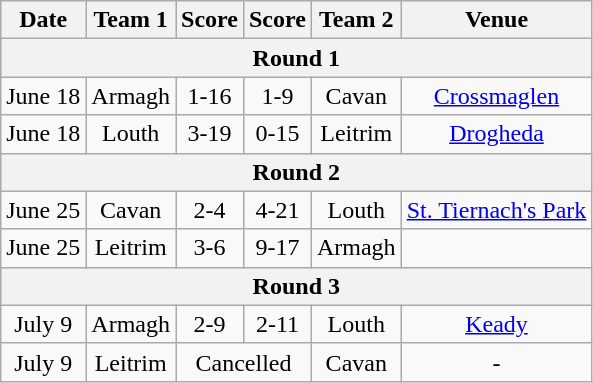<table class="wikitable">
<tr>
<th>Date</th>
<th>Team 1</th>
<th>Score</th>
<th>Score</th>
<th>Team 2</th>
<th>Venue</th>
</tr>
<tr>
<th colspan="6">Round 1</th>
</tr>
<tr align="center">
<td>June 18</td>
<td>Armagh</td>
<td>1-16</td>
<td>1-9</td>
<td>Cavan</td>
<td><a href='#'>Crossmaglen</a></td>
</tr>
<tr align="center">
<td>June 18</td>
<td>Louth</td>
<td>3-19</td>
<td>0-15</td>
<td>Leitrim</td>
<td><a href='#'>Drogheda</a></td>
</tr>
<tr>
<th colspan="6">Round 2</th>
</tr>
<tr align="center">
<td>June 25</td>
<td>Cavan</td>
<td>2-4</td>
<td>4-21</td>
<td>Louth</td>
<td><a href='#'>St. Tiernach's Park</a></td>
</tr>
<tr align="center">
<td>June 25</td>
<td>Leitrim</td>
<td>3-6</td>
<td>9-17</td>
<td>Armagh</td>
<td></td>
</tr>
<tr>
<th colspan="6">Round 3</th>
</tr>
<tr align="center">
<td>July 9</td>
<td>Armagh</td>
<td>2-9</td>
<td>2-11</td>
<td>Louth</td>
<td><a href='#'>Keady</a></td>
</tr>
<tr align="center">
<td>July 9</td>
<td>Leitrim</td>
<td colspan="2">Cancelled</td>
<td>Cavan</td>
<td>-</td>
</tr>
</table>
